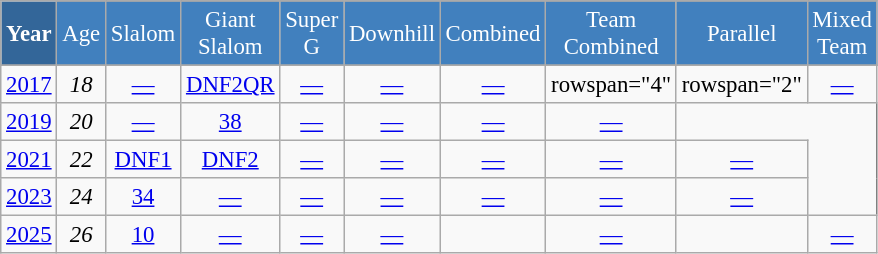<table class="wikitable" style="font-size:95%; text-align:center; border:grey solid 1px; border-collapse:collapse;" width="40%">
<tr style="background-color:#369; color:white;">
<td rowspan="2" colspan="1" width="4%"><strong>Year</strong></td>
</tr>
<tr style="background-color:#4180be; color:white;">
<td width="3%">Age</td>
<td width="5%">Slalom</td>
<td width="5%">Giant<br>Slalom</td>
<td width="5%">Super G</td>
<td width="5%">Downhill</td>
<td width="5%">Combined</td>
<td width="5%">Team Combined</td>
<td width="5%">Parallel</td>
<td width="5%">Mixed Team</td>
</tr>
<tr style="background-color:#8CB2D8; color:white;">
</tr>
<tr>
<td><a href='#'>2017</a></td>
<td><em>18</em></td>
<td><a href='#'>—</a></td>
<td><a href='#'>DNF2QR</a></td>
<td><a href='#'>—</a></td>
<td><a href='#'>—</a></td>
<td><a href='#'>—</a></td>
<td>rowspan="4" </td>
<td>rowspan="2" </td>
<td><a href='#'>—</a></td>
</tr>
<tr>
<td><a href='#'>2019</a></td>
<td><em>20</em></td>
<td><a href='#'>—</a></td>
<td><a href='#'>38</a></td>
<td><a href='#'>—</a></td>
<td><a href='#'>—</a></td>
<td><a href='#'>—</a></td>
<td><a href='#'>—</a></td>
</tr>
<tr>
<td><a href='#'>2021</a></td>
<td><em>22</em></td>
<td><a href='#'>DNF1</a></td>
<td><a href='#'>DNF2</a></td>
<td><a href='#'>—</a></td>
<td><a href='#'>—</a></td>
<td><a href='#'>—</a></td>
<td><a href='#'>—</a></td>
<td><a href='#'>—</a></td>
</tr>
<tr>
<td><a href='#'>2023</a></td>
<td><em>24</em></td>
<td><a href='#'>34</a></td>
<td><a href='#'>—</a></td>
<td><a href='#'>—</a></td>
<td><a href='#'>—</a></td>
<td><a href='#'>—</a></td>
<td><a href='#'>—</a></td>
<td><a href='#'>—</a></td>
</tr>
<tr>
<td><a href='#'>2025</a></td>
<td><em>26</em></td>
<td><a href='#'>10</a></td>
<td><a href='#'>—</a></td>
<td><a href='#'>—</a></td>
<td><a href='#'>—</a></td>
<td></td>
<td><a href='#'>—</a></td>
<td></td>
<td><a href='#'>—</a></td>
</tr>
</table>
